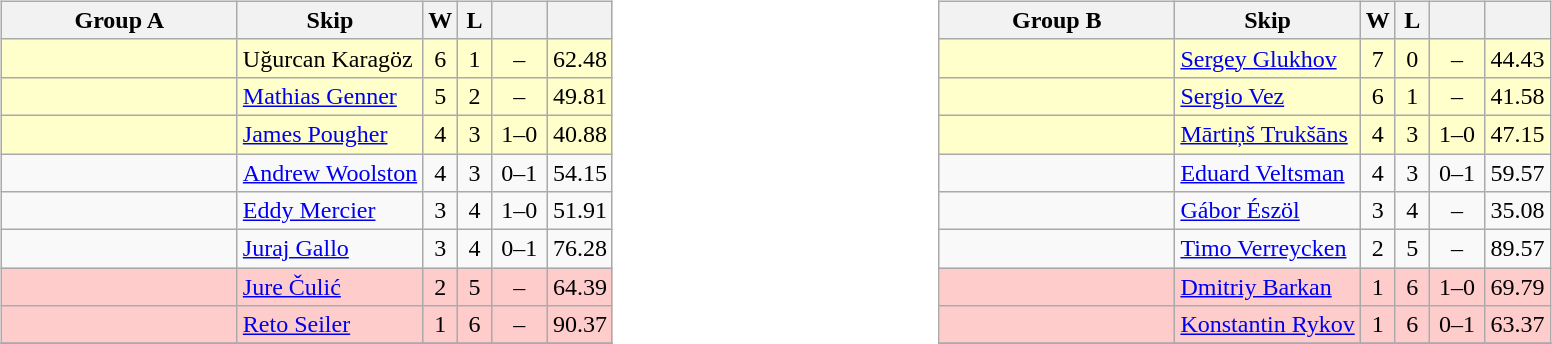<table>
<tr>
<td valign=top width=10%><br><table class="wikitable" style="text-align: center;">
<tr>
<th width=150>Group A</th>
<th>Skip</th>
<th width=15>W</th>
<th width=15>L</th>
<th width=30></th>
<th width=15></th>
</tr>
<tr bgcolor=#ffffcc>
<td style="text-align:left;"></td>
<td style="text-align:left;">Uğurcan Karagöz</td>
<td>6</td>
<td>1</td>
<td>–</td>
<td>62.48</td>
</tr>
<tr bgcolor=#ffffcc>
<td style="text-align:left;"></td>
<td style="text-align:left;"><a href='#'>Mathias Genner</a></td>
<td>5</td>
<td>2</td>
<td>–</td>
<td>49.81</td>
</tr>
<tr bgcolor=#ffffcc>
<td style="text-align:left;"></td>
<td style="text-align:left;"><a href='#'>James Pougher</a></td>
<td>4</td>
<td>3</td>
<td>1–0</td>
<td>40.88</td>
</tr>
<tr>
<td style="text-align:left;"></td>
<td style="text-align:left;"><a href='#'>Andrew Woolston</a></td>
<td>4</td>
<td>3</td>
<td>0–1</td>
<td>54.15</td>
</tr>
<tr>
<td style="text-align:left;"></td>
<td style="text-align:left;"><a href='#'>Eddy Mercier</a></td>
<td>3</td>
<td>4</td>
<td>1–0</td>
<td>51.91</td>
</tr>
<tr>
<td style="text-align:left;"></td>
<td style="text-align:left;"><a href='#'>Juraj Gallo</a></td>
<td>3</td>
<td>4</td>
<td>0–1</td>
<td>76.28</td>
</tr>
<tr bgcolor=#ffcccc>
<td style="text-align:left;"></td>
<td style="text-align:left;"><a href='#'>Jure Čulić</a></td>
<td>2</td>
<td>5</td>
<td>–</td>
<td>64.39</td>
</tr>
<tr bgcolor=#ffcccc>
<td style="text-align:left;"></td>
<td style="text-align:left;"><a href='#'>Reto Seiler</a></td>
<td>1</td>
<td>6</td>
<td>–</td>
<td>90.37</td>
</tr>
<tr>
</tr>
</table>
</td>
<td valign=top width=10%><br><table class="wikitable" style="text-align: center;">
<tr>
<th width=150>Group B</th>
<th>Skip</th>
<th width=15>W</th>
<th width=15>L</th>
<th width=30></th>
<th width=15></th>
</tr>
<tr bgcolor=#ffffcc>
<td style="text-align:left;"></td>
<td style="text-align:left;"><a href='#'>Sergey Glukhov</a></td>
<td>7</td>
<td>0</td>
<td>–</td>
<td>44.43</td>
</tr>
<tr bgcolor=#ffffcc>
<td style="text-align:left;"></td>
<td style="text-align:left;"><a href='#'>Sergio Vez</a></td>
<td>6</td>
<td>1</td>
<td>–</td>
<td>41.58</td>
</tr>
<tr bgcolor=#ffffcc>
<td style="text-align:left;"></td>
<td style="text-align:left;"><a href='#'>Mārtiņš Trukšāns</a></td>
<td>4</td>
<td>3</td>
<td>1–0</td>
<td>47.15</td>
</tr>
<tr>
<td style="text-align:left;"></td>
<td style="text-align:left;"><a href='#'>Eduard Veltsman</a></td>
<td>4</td>
<td>3</td>
<td>0–1</td>
<td>59.57</td>
</tr>
<tr>
<td style="text-align:left;"></td>
<td style="text-align:left;"><a href='#'>Gábor Észöl</a></td>
<td>3</td>
<td>4</td>
<td>–</td>
<td>35.08</td>
</tr>
<tr>
<td style="text-align:left;"></td>
<td style="text-align:left;"><a href='#'>Timo Verreycken</a></td>
<td>2</td>
<td>5</td>
<td>–</td>
<td>89.57</td>
</tr>
<tr bgcolor=#ffcccc>
<td style="text-align:left;"></td>
<td style="text-align:left;"><a href='#'>Dmitriy Barkan</a></td>
<td>1</td>
<td>6</td>
<td>1–0</td>
<td>69.79</td>
</tr>
<tr bgcolor=#ffcccc>
<td style="text-align:left;"></td>
<td style="text-align:left;"><a href='#'>Konstantin Rykov</a></td>
<td>1</td>
<td>6</td>
<td>0–1</td>
<td>63.37</td>
</tr>
<tr>
</tr>
</table>
</td>
</tr>
</table>
